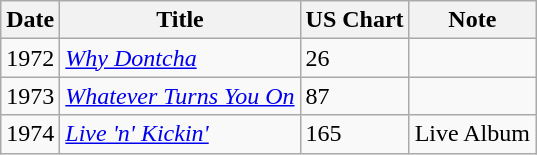<table class="wikitable">
<tr>
<th>Date</th>
<th>Title</th>
<th>US Chart</th>
<th>Note</th>
</tr>
<tr>
<td>1972</td>
<td><em><a href='#'>Why Dontcha</a></em></td>
<td>26</td>
<td></td>
</tr>
<tr>
<td>1973</td>
<td><em><a href='#'>Whatever Turns You On</a></em></td>
<td>87</td>
<td></td>
</tr>
<tr>
<td>1974</td>
<td><em><a href='#'>Live 'n' Kickin'</a></em></td>
<td>165</td>
<td>Live Album</td>
</tr>
</table>
